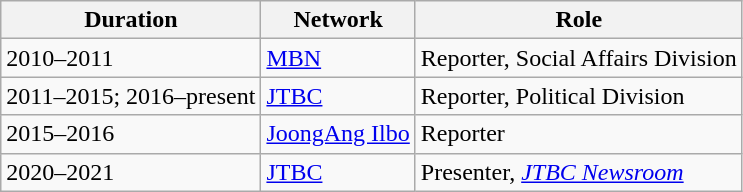<table class="wikitable">
<tr>
<th>Duration</th>
<th>Network</th>
<th>Role</th>
</tr>
<tr>
<td>2010–2011</td>
<td><a href='#'>MBN</a></td>
<td>Reporter, Social Affairs Division</td>
</tr>
<tr>
<td>2011–2015; 2016–present</td>
<td><a href='#'>JTBC</a></td>
<td>Reporter, Political Division</td>
</tr>
<tr>
<td>2015–2016</td>
<td><a href='#'>JoongAng Ilbo</a></td>
<td>Reporter</td>
</tr>
<tr>
<td>2020–2021</td>
<td><a href='#'>JTBC</a></td>
<td>Presenter, <em><a href='#'>JTBC Newsroom</a> </em></td>
</tr>
</table>
